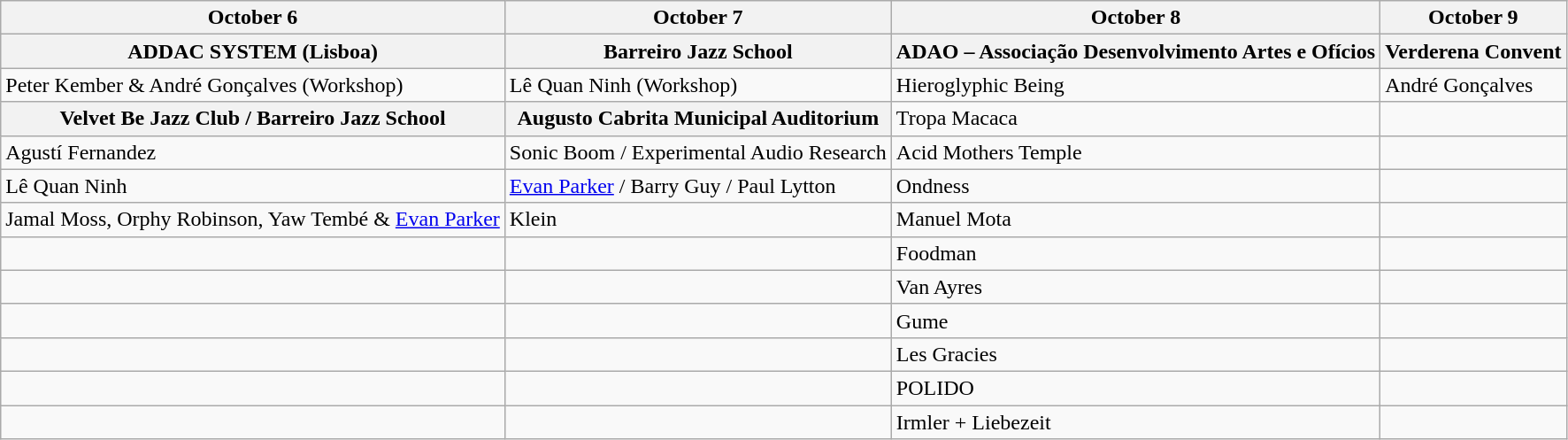<table class="wikitable">
<tr>
<th><strong>October 6</strong></th>
<th><strong>October 7</strong></th>
<th><strong>October 8</strong></th>
<th><strong>October 9</strong></th>
</tr>
<tr>
<th><strong>ADDAC SYSTEM (Lisboa)</strong></th>
<th><strong>Barreiro Jazz School</strong></th>
<th><strong>ADAO – Associação Desenvolvimento Artes e Ofícios</strong></th>
<th><strong>Verderena Convent</strong></th>
</tr>
<tr>
<td>Peter Kember & André Gonçalves (Workshop)</td>
<td>Lê Quan Ninh (Workshop)</td>
<td>Hieroglyphic Being</td>
<td>André Gonçalves</td>
</tr>
<tr>
<th><strong>Velvet Be Jazz Club / Barreiro Jazz School</strong></th>
<th><strong>Augusto Cabrita Municipal Auditorium</strong></th>
<td>Tropa Macaca</td>
<td></td>
</tr>
<tr>
<td>Agustí Fernandez</td>
<td>Sonic Boom / Experimental Audio Research</td>
<td>Acid Mothers Temple</td>
<td></td>
</tr>
<tr>
<td>Lê Quan Ninh</td>
<td><a href='#'>Evan Parker</a> / Barry Guy / Paul Lytton</td>
<td>Ondness</td>
<td></td>
</tr>
<tr>
<td>Jamal Moss, Orphy Robinson, Yaw Tembé & <a href='#'>Evan Parker</a></td>
<td>Klein</td>
<td>Manuel Mota</td>
<td></td>
</tr>
<tr>
<td></td>
<td></td>
<td>Foodman</td>
<td></td>
</tr>
<tr>
<td></td>
<td></td>
<td>Van Ayres</td>
<td></td>
</tr>
<tr>
<td></td>
<td></td>
<td>Gume</td>
<td></td>
</tr>
<tr>
<td></td>
<td></td>
<td>Les Gracies</td>
<td></td>
</tr>
<tr>
<td></td>
<td></td>
<td>POLIDO</td>
<td></td>
</tr>
<tr>
<td></td>
<td></td>
<td>Irmler + Liebezeit</td>
<td></td>
</tr>
</table>
